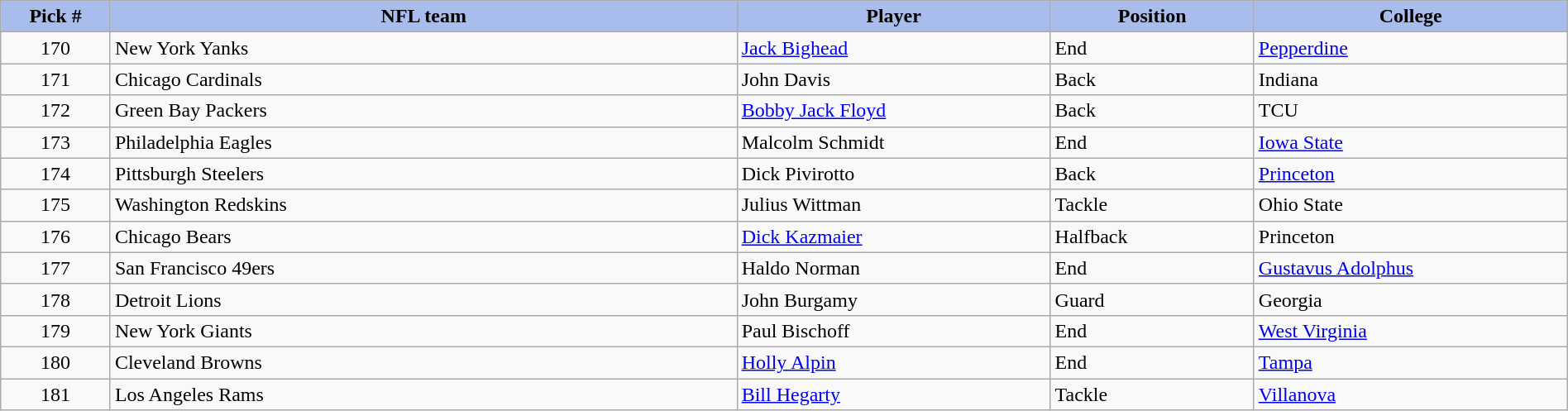<table class="wikitable sortable sortable" style="width: 100%">
<tr>
<th style="background:#A8BDEC;" width=7%>Pick #</th>
<th width=40% style="background:#A8BDEC;">NFL team</th>
<th width=20% style="background:#A8BDEC;">Player</th>
<th width=13% style="background:#A8BDEC;">Position</th>
<th style="background:#A8BDEC;">College</th>
</tr>
<tr>
<td align=center>170</td>
<td>New York Yanks</td>
<td><a href='#'>Jack Bighead</a></td>
<td>End</td>
<td><a href='#'>Pepperdine</a></td>
</tr>
<tr>
<td align=center>171</td>
<td>Chicago Cardinals</td>
<td>John Davis</td>
<td>Back</td>
<td>Indiana</td>
</tr>
<tr>
<td align=center>172</td>
<td>Green Bay Packers</td>
<td><a href='#'>Bobby Jack Floyd</a></td>
<td>Back</td>
<td>TCU</td>
</tr>
<tr>
<td align=center>173</td>
<td>Philadelphia Eagles</td>
<td>Malcolm Schmidt</td>
<td>End</td>
<td><a href='#'>Iowa State</a></td>
</tr>
<tr>
<td align=center>174</td>
<td>Pittsburgh Steelers</td>
<td>Dick Pivirotto</td>
<td>Back</td>
<td><a href='#'>Princeton</a></td>
</tr>
<tr>
<td align=center>175</td>
<td>Washington Redskins</td>
<td>Julius Wittman</td>
<td>Tackle</td>
<td>Ohio State</td>
</tr>
<tr>
<td align=center>176</td>
<td>Chicago Bears</td>
<td><a href='#'>Dick Kazmaier</a></td>
<td>Halfback</td>
<td>Princeton</td>
</tr>
<tr>
<td align=center>177</td>
<td>San Francisco 49ers</td>
<td>Haldo Norman</td>
<td>End</td>
<td><a href='#'>Gustavus Adolphus</a></td>
</tr>
<tr>
<td align=center>178</td>
<td>Detroit Lions</td>
<td>John Burgamy</td>
<td>Guard</td>
<td>Georgia</td>
</tr>
<tr>
<td align=center>179</td>
<td>New York Giants</td>
<td>Paul Bischoff</td>
<td>End</td>
<td><a href='#'>West Virginia</a></td>
</tr>
<tr>
<td align=center>180</td>
<td>Cleveland Browns</td>
<td><a href='#'>Holly Alpin</a></td>
<td>End</td>
<td><a href='#'>Tampa</a></td>
</tr>
<tr>
<td align=center>181</td>
<td>Los Angeles Rams</td>
<td><a href='#'>Bill Hegarty</a></td>
<td>Tackle</td>
<td><a href='#'>Villanova</a></td>
</tr>
</table>
